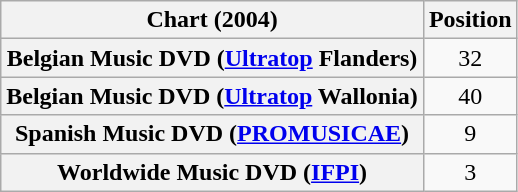<table class="wikitable sortable plainrowheaders" style="text-align:center">
<tr>
<th scope="col">Chart (2004)</th>
<th scope="col">Position</th>
</tr>
<tr>
<th scope="row">Belgian Music DVD (<a href='#'>Ultratop</a> Flanders)</th>
<td>32</td>
</tr>
<tr>
<th scope="row">Belgian Music DVD (<a href='#'>Ultratop</a> Wallonia)</th>
<td>40</td>
</tr>
<tr>
<th scope="row">Spanish Music DVD (<a href='#'>PROMUSICAE</a>)</th>
<td>9</td>
</tr>
<tr>
<th scope="row">Worldwide Music DVD (<a href='#'>IFPI</a>)</th>
<td>3</td>
</tr>
</table>
